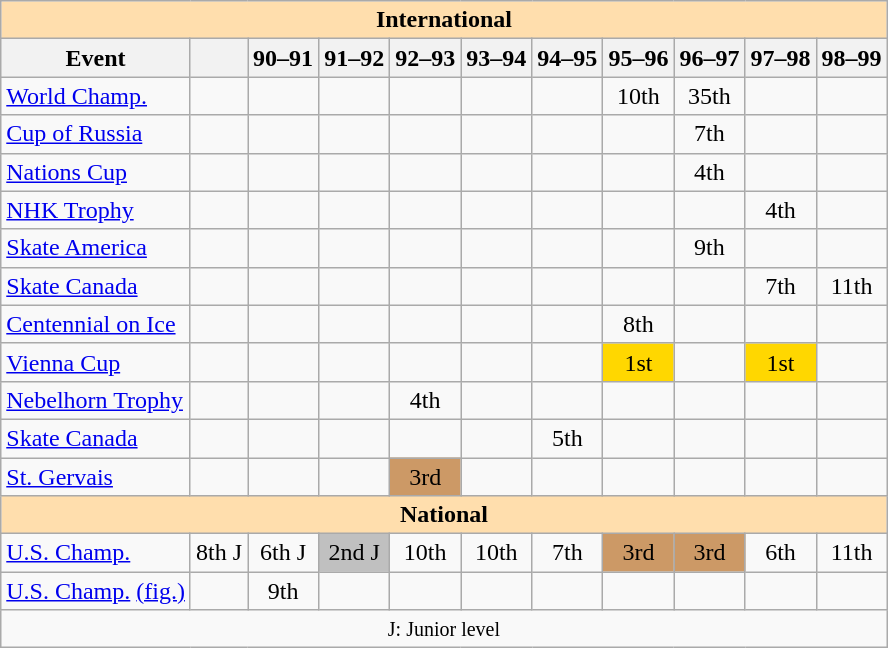<table class="wikitable" style="text-align:center">
<tr>
<th style="background-color: #ffdead; " colspan=11 align=center>International</th>
</tr>
<tr>
<th>Event</th>
<th></th>
<th>90–91</th>
<th>91–92</th>
<th>92–93</th>
<th>93–94</th>
<th>94–95</th>
<th>95–96</th>
<th>96–97</th>
<th>97–98</th>
<th>98–99</th>
</tr>
<tr>
<td align=left><a href='#'>World Champ.</a></td>
<td></td>
<td></td>
<td></td>
<td></td>
<td></td>
<td></td>
<td>10th</td>
<td>35th</td>
<td></td>
<td></td>
</tr>
<tr>
<td align=left> <a href='#'>Cup of Russia</a></td>
<td></td>
<td></td>
<td></td>
<td></td>
<td></td>
<td></td>
<td></td>
<td>7th</td>
<td></td>
<td></td>
</tr>
<tr>
<td align=left> <a href='#'>Nations Cup</a></td>
<td></td>
<td></td>
<td></td>
<td></td>
<td></td>
<td></td>
<td></td>
<td>4th</td>
<td></td>
<td></td>
</tr>
<tr>
<td align=left> <a href='#'>NHK Trophy</a></td>
<td></td>
<td></td>
<td></td>
<td></td>
<td></td>
<td></td>
<td></td>
<td></td>
<td>4th</td>
<td></td>
</tr>
<tr>
<td align=left> <a href='#'>Skate America</a></td>
<td></td>
<td></td>
<td></td>
<td></td>
<td></td>
<td></td>
<td></td>
<td>9th</td>
<td></td>
<td></td>
</tr>
<tr>
<td align=left> <a href='#'>Skate Canada</a></td>
<td></td>
<td></td>
<td></td>
<td></td>
<td></td>
<td></td>
<td></td>
<td></td>
<td>7th</td>
<td>11th</td>
</tr>
<tr>
<td align=left><a href='#'>Centennial on Ice</a></td>
<td></td>
<td></td>
<td></td>
<td></td>
<td></td>
<td></td>
<td>8th</td>
<td></td>
<td></td>
<td></td>
</tr>
<tr>
<td align=left><a href='#'>Vienna Cup</a></td>
<td></td>
<td></td>
<td></td>
<td></td>
<td></td>
<td></td>
<td bgcolor=gold>1st</td>
<td></td>
<td bgcolor=gold>1st</td>
<td></td>
</tr>
<tr>
<td align=left><a href='#'>Nebelhorn Trophy</a></td>
<td></td>
<td></td>
<td></td>
<td>4th</td>
<td></td>
<td></td>
<td></td>
<td></td>
<td></td>
<td></td>
</tr>
<tr>
<td align=left><a href='#'>Skate Canada</a> </td>
<td></td>
<td></td>
<td></td>
<td></td>
<td></td>
<td>5th</td>
<td></td>
<td></td>
<td></td>
<td></td>
</tr>
<tr>
<td align=left><a href='#'>St. Gervais</a></td>
<td></td>
<td></td>
<td></td>
<td bgcolor=cc9966>3rd</td>
<td></td>
<td></td>
<td></td>
<td></td>
<td></td>
<td></td>
</tr>
<tr>
<th style="background-color: #ffdead; " colspan=11 align=center>National</th>
</tr>
<tr>
<td align=left><a href='#'>U.S. Champ.</a></td>
<td>8th J</td>
<td>6th J</td>
<td bgcolor=silver>2nd J</td>
<td>10th</td>
<td>10th</td>
<td>7th</td>
<td bgcolor=cc9966>3rd</td>
<td bgcolor=cc9966>3rd</td>
<td>6th</td>
<td>11th</td>
</tr>
<tr>
<td align=left><a href='#'>U.S. Champ.</a> <a href='#'>(fig.)</a></td>
<td></td>
<td>9th</td>
<td></td>
<td></td>
<td></td>
<td></td>
<td></td>
<td></td>
<td></td>
<td></td>
</tr>
<tr>
<td colspan=11 align=center><small> J: Junior level </small></td>
</tr>
</table>
